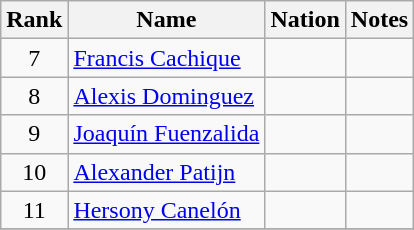<table class="wikitable sortable" style="text-align:center">
<tr>
<th>Rank</th>
<th>Name</th>
<th>Nation</th>
<th>Notes</th>
</tr>
<tr>
<td>7</td>
<td align=left><a href='#'>Francis Cachique</a></td>
<td align=left></td>
<td></td>
</tr>
<tr>
<td>8</td>
<td align=left><a href='#'>Alexis Dominguez</a></td>
<td align=left></td>
<td></td>
</tr>
<tr>
<td>9</td>
<td align=left><a href='#'>Joaquín Fuenzalida</a></td>
<td align=left></td>
<td></td>
</tr>
<tr>
<td>10</td>
<td align=left><a href='#'>Alexander Patijn</a></td>
<td align=left></td>
<td></td>
</tr>
<tr>
<td>11</td>
<td align=left><a href='#'>Hersony Canelón</a></td>
<td align=left></td>
<td></td>
</tr>
<tr>
</tr>
</table>
